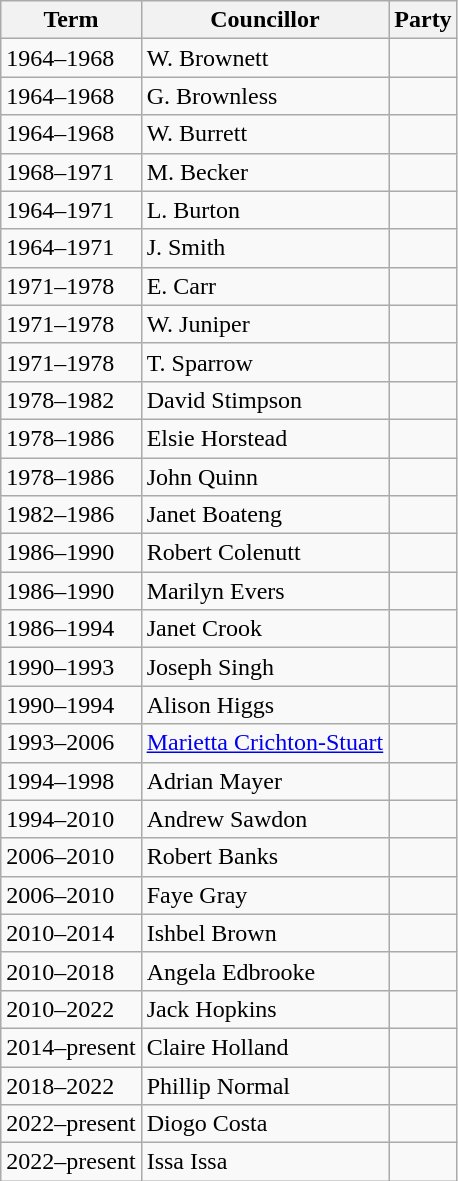<table class="wikitable">
<tr>
<th>Term</th>
<th>Councillor</th>
<th colspan=2>Party</th>
</tr>
<tr>
<td>1964–1968</td>
<td>W. Brownett</td>
<td></td>
</tr>
<tr>
<td>1964–1968</td>
<td>G. Brownless</td>
<td></td>
</tr>
<tr>
<td>1964–1968</td>
<td>W. Burrett</td>
<td></td>
</tr>
<tr>
<td>1968–1971</td>
<td>M. Becker</td>
<td></td>
</tr>
<tr>
<td>1964–1971</td>
<td>L. Burton</td>
<td></td>
</tr>
<tr>
<td>1964–1971</td>
<td>J. Smith</td>
<td></td>
</tr>
<tr>
<td>1971–1978</td>
<td>E. Carr</td>
<td></td>
</tr>
<tr>
<td>1971–1978</td>
<td>W. Juniper</td>
<td></td>
</tr>
<tr>
<td>1971–1978</td>
<td>T. Sparrow</td>
<td></td>
</tr>
<tr>
<td>1978–1982</td>
<td>David Stimpson</td>
<td></td>
</tr>
<tr>
<td>1978–1986</td>
<td>Elsie Horstead</td>
<td></td>
</tr>
<tr>
<td>1978–1986</td>
<td>John Quinn</td>
<td></td>
</tr>
<tr>
<td>1982–1986</td>
<td>Janet Boateng</td>
<td></td>
</tr>
<tr>
<td>1986–1990</td>
<td>Robert Colenutt</td>
<td></td>
</tr>
<tr>
<td>1986–1990</td>
<td>Marilyn Evers</td>
<td></td>
</tr>
<tr>
<td>1986–1994</td>
<td>Janet Crook</td>
<td></td>
</tr>
<tr>
<td>1990–1993</td>
<td>Joseph Singh</td>
<td></td>
</tr>
<tr>
<td>1990–1994</td>
<td>Alison Higgs</td>
<td></td>
</tr>
<tr>
<td>1993–2006</td>
<td><a href='#'>Marietta Crichton-Stuart</a></td>
<td></td>
</tr>
<tr>
<td>1994–1998</td>
<td>Adrian Mayer</td>
<td></td>
</tr>
<tr>
<td>1994–2010</td>
<td>Andrew Sawdon</td>
<td></td>
</tr>
<tr>
<td>2006–2010</td>
<td>Robert Banks</td>
<td></td>
</tr>
<tr>
<td>2006–2010</td>
<td>Faye Gray</td>
<td></td>
</tr>
<tr>
<td>2010–2014</td>
<td>Ishbel Brown</td>
<td></td>
</tr>
<tr>
<td>2010–2018</td>
<td>Angela Edbrooke</td>
<td></td>
</tr>
<tr>
<td>2010–2022</td>
<td>Jack Hopkins</td>
<td></td>
</tr>
<tr>
<td>2014–present</td>
<td>Claire Holland</td>
<td></td>
</tr>
<tr>
<td>2018–2022</td>
<td>Phillip Normal</td>
<td></td>
</tr>
<tr>
<td>2022–present</td>
<td>Diogo Costa</td>
<td></td>
</tr>
<tr>
<td>2022–present</td>
<td>Issa Issa</td>
<td></td>
</tr>
</table>
